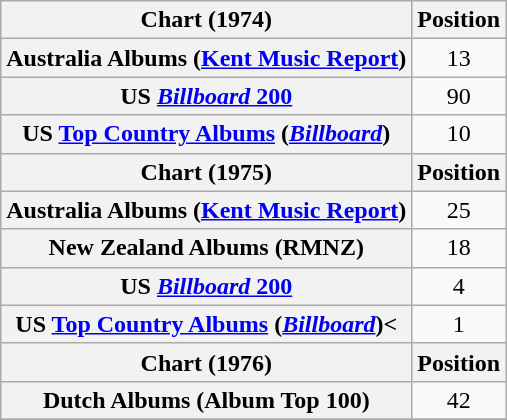<table class="wikitable sortable plainrowheaders" style="text-align:center">
<tr>
<th>Chart (1974)</th>
<th>Position</th>
</tr>
<tr>
<th scope="row">Australia Albums (<a href='#'>Kent Music Report</a>)</th>
<td>13</td>
</tr>
<tr>
<th scope="row">US <a href='#'><em>Billboard</em> 200</a></th>
<td>90</td>
</tr>
<tr>
<th scope="row">US <a href='#'>Top Country Albums</a> (<em><a href='#'>Billboard</a></em>)</th>
<td>10</td>
</tr>
<tr>
<th>Chart (1975)</th>
<th>Position</th>
</tr>
<tr>
<th scope="row">Australia Albums (<a href='#'>Kent Music Report</a>)</th>
<td>25</td>
</tr>
<tr>
<th scope="row">New Zealand Albums (RMNZ)</th>
<td>18</td>
</tr>
<tr>
<th scope="row">US <a href='#'><em>Billboard</em> 200</a></th>
<td>4</td>
</tr>
<tr>
<th scope="row">US <a href='#'>Top Country Albums</a> (<em><a href='#'>Billboard</a></em>)<</th>
<td>1</td>
</tr>
<tr>
<th>Chart (1976)</th>
<th>Position</th>
</tr>
<tr>
<th scope="row">Dutch Albums (Album Top 100)</th>
<td>42</td>
</tr>
<tr>
</tr>
</table>
